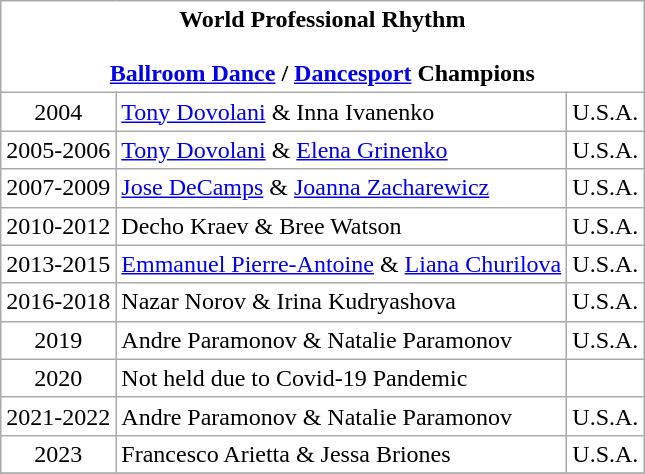<table class="wikitable" style="background:#fff">
<tr>
<td colspan="3" align="center"><strong>World Professional Rhythm</strong><br><br><strong><a href='#'>Ballroom Dance</a> / <a href='#'>Dancesport</a> Champions</strong></td>
</tr>
<tr>
<td align="center">2004</td>
<td><a href='#'>Tony Dovolani</a> & Inna Ivanenko</td>
<td align="center"> U.S.A.</td>
</tr>
<tr>
<td align="center">2005-2006</td>
<td><a href='#'>Tony Dovolani</a> & <a href='#'>Elena Grinenko</a></td>
<td align="center"> U.S.A.</td>
</tr>
<tr>
<td align="center">2007-2009</td>
<td><a href='#'>Jose DeCamps</a> & <a href='#'>Joanna Zacharewicz</a></td>
<td align="center"> U.S.A.</td>
</tr>
<tr>
<td align="center">2010-2012</td>
<td>Decho Kraev & Bree Watson</td>
<td align="center"> U.S.A.</td>
</tr>
<tr>
<td align="center">2013-2015</td>
<td><a href='#'>Emmanuel Pierre-Antoine</a> & <a href='#'>Liana Churilova</a></td>
<td align="center"> U.S.A.</td>
</tr>
<tr>
<td align="center">2016-2018</td>
<td>Nazar Norov & Irina Kudryashova</td>
<td align="center"> U.S.A.</td>
</tr>
<tr>
<td align="center">2019</td>
<td>Andre Paramonov & Natalie Paramonov</td>
<td align="center"> U.S.A.</td>
</tr>
<tr>
<td align="center">2020</td>
<td>Not held due to Covid-19 Pandemic</td>
<td align="center"></td>
</tr>
<tr>
<td align="center">2021-2022</td>
<td>Andre Paramonov & Natalie Paramonov</td>
<td align="center"> U.S.A.</td>
</tr>
<tr>
<td align="center">2023</td>
<td>Francesco Arietta & Jessa Briones</td>
<td align="center"> U.S.A.</td>
</tr>
<tr>
</tr>
</table>
